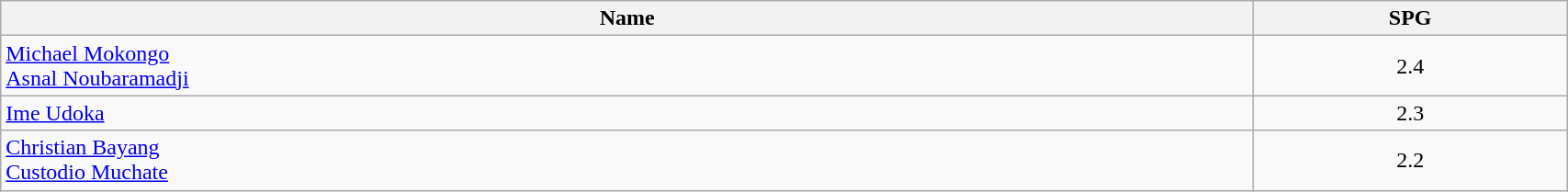<table class=wikitable width="90%">
<tr>
<th width="80%">Name</th>
<th width="20%">SPG</th>
</tr>
<tr>
<td> <a href='#'>Michael Mokongo</a><br> <a href='#'>Asnal Noubaramadji</a></td>
<td align=center>2.4</td>
</tr>
<tr>
<td> <a href='#'>Ime Udoka</a></td>
<td align=center>2.3</td>
</tr>
<tr>
<td> <a href='#'>Christian Bayang</a><br> <a href='#'>Custodio Muchate</a></td>
<td align=center>2.2</td>
</tr>
</table>
